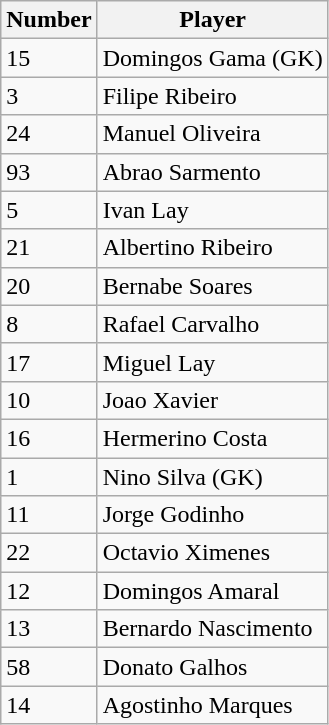<table class="wikitable sortable">
<tr>
<th>Number</th>
<th>Player</th>
</tr>
<tr>
<td>15</td>
<td>Domingos Gama (GK)</td>
</tr>
<tr>
<td>3</td>
<td>Filipe Ribeiro</td>
</tr>
<tr>
<td>24</td>
<td>Manuel Oliveira</td>
</tr>
<tr>
<td>93</td>
<td>Abrao Sarmento</td>
</tr>
<tr>
<td>5</td>
<td>Ivan Lay</td>
</tr>
<tr>
<td>21</td>
<td>Albertino Ribeiro</td>
</tr>
<tr>
<td>20</td>
<td>Bernabe Soares</td>
</tr>
<tr>
<td>8</td>
<td>Rafael Carvalho</td>
</tr>
<tr>
<td>17</td>
<td>Miguel Lay</td>
</tr>
<tr>
<td>10</td>
<td>Joao Xavier</td>
</tr>
<tr>
<td>16</td>
<td>Hermerino Costa</td>
</tr>
<tr>
<td>1</td>
<td>Nino Silva (GK)</td>
</tr>
<tr>
<td>11</td>
<td>Jorge Godinho</td>
</tr>
<tr>
<td>22</td>
<td>Octavio Ximenes</td>
</tr>
<tr>
<td>12</td>
<td>Domingos Amaral</td>
</tr>
<tr>
<td>13</td>
<td>Bernardo Nascimento</td>
</tr>
<tr>
<td>58</td>
<td>Donato Galhos</td>
</tr>
<tr>
<td>14</td>
<td>Agostinho Marques</td>
</tr>
</table>
